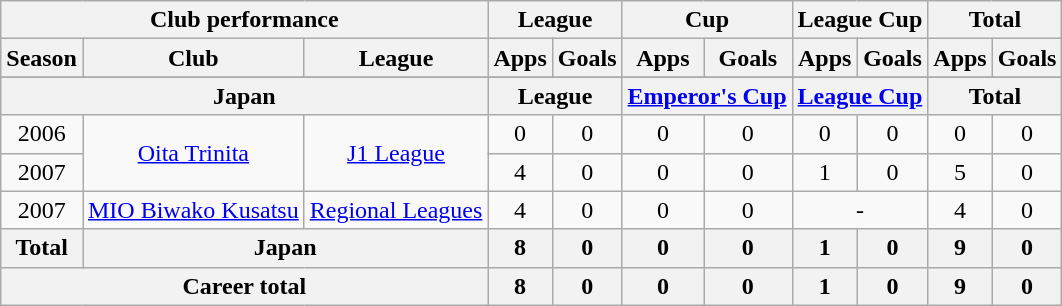<table class="wikitable" style="text-align:center">
<tr>
<th colspan=3>Club performance</th>
<th colspan=2>League</th>
<th colspan=2>Cup</th>
<th colspan=2>League Cup</th>
<th colspan=2>Total</th>
</tr>
<tr>
<th>Season</th>
<th>Club</th>
<th>League</th>
<th>Apps</th>
<th>Goals</th>
<th>Apps</th>
<th>Goals</th>
<th>Apps</th>
<th>Goals</th>
<th>Apps</th>
<th>Goals</th>
</tr>
<tr>
</tr>
<tr>
<th colspan=3>Japan</th>
<th colspan=2>League</th>
<th colspan=2><a href='#'>Emperor's Cup</a></th>
<th colspan=2><a href='#'>League Cup</a></th>
<th colspan=2>Total</th>
</tr>
<tr>
<td>2006</td>
<td rowspan="2"><a href='#'>Oita Trinita</a></td>
<td rowspan="2"><a href='#'>J1 League</a></td>
<td>0</td>
<td>0</td>
<td>0</td>
<td>0</td>
<td>0</td>
<td>0</td>
<td>0</td>
<td>0</td>
</tr>
<tr>
<td>2007</td>
<td>4</td>
<td>0</td>
<td>0</td>
<td>0</td>
<td>1</td>
<td>0</td>
<td>5</td>
<td>0</td>
</tr>
<tr>
<td>2007</td>
<td><a href='#'>MIO Biwako Kusatsu</a></td>
<td><a href='#'>Regional Leagues</a></td>
<td>4</td>
<td>0</td>
<td>0</td>
<td>0</td>
<td colspan="2">-</td>
<td>4</td>
<td>0</td>
</tr>
<tr>
<th rowspan=1>Total</th>
<th colspan=2>Japan</th>
<th>8</th>
<th>0</th>
<th>0</th>
<th>0</th>
<th>1</th>
<th>0</th>
<th>9</th>
<th>0</th>
</tr>
<tr>
<th colspan=3>Career total</th>
<th>8</th>
<th>0</th>
<th>0</th>
<th>0</th>
<th>1</th>
<th>0</th>
<th>9</th>
<th>0</th>
</tr>
</table>
